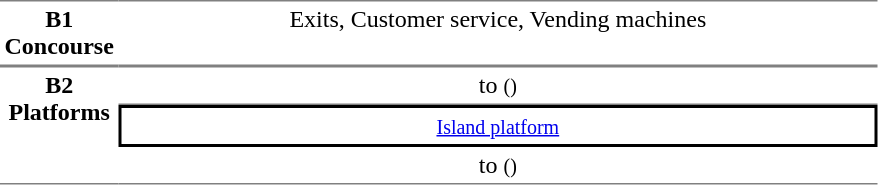<table table border=0 cellspacing=0 cellpadding=3>
<tr>
<td style="border-bottom:solid 1px gray; border-top:solid 1px gray;text-align:center" valign=top width=50><strong>B1<br>Concourse</strong></td>
<td style="border-bottom:solid 1px gray; border-top:solid 1px gray;text-align:center;" valign=top width=500>Exits, Customer service, Vending machines</td>
</tr>
<tr>
<td style="border-bottom:solid 1px gray; border-top:solid 1px gray;text-align:center" rowspan="3" valign=top><strong>B2<br>Platforms</strong></td>
<td style="border-bottom:solid 1px gray; border-top:solid 1px gray;text-align:center;">  to  <small>()</small></td>
</tr>
<tr>
<td style="border-right:solid 2px black;border-left:solid 2px black;border-top:solid 2px black;border-bottom:solid 2px black;text-align:center;" colspan=2><small><a href='#'>Island platform</a></small></td>
</tr>
<tr>
<td style="border-bottom:solid 1px gray;text-align:center;"> to  <small>()</small> </td>
</tr>
</table>
